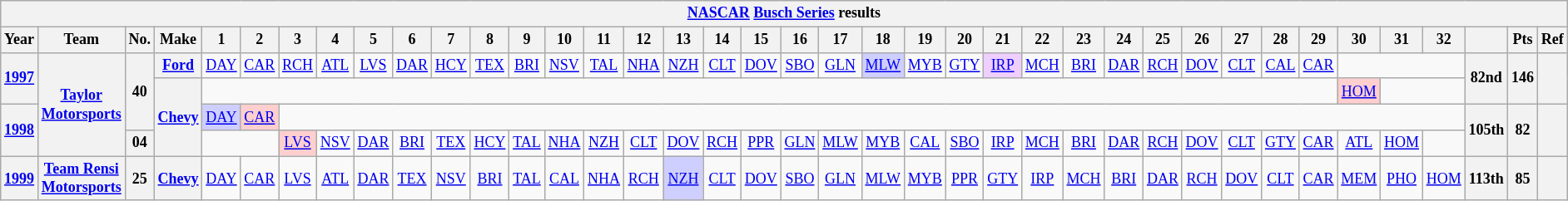<table class="wikitable" style="text-align:center; font-size:75%">
<tr>
<th colspan=42><a href='#'>NASCAR</a> <a href='#'>Busch Series</a> results</th>
</tr>
<tr>
<th>Year</th>
<th>Team</th>
<th>No.</th>
<th>Make</th>
<th>1</th>
<th>2</th>
<th>3</th>
<th>4</th>
<th>5</th>
<th>6</th>
<th>7</th>
<th>8</th>
<th>9</th>
<th>10</th>
<th>11</th>
<th>12</th>
<th>13</th>
<th>14</th>
<th>15</th>
<th>16</th>
<th>17</th>
<th>18</th>
<th>19</th>
<th>20</th>
<th>21</th>
<th>22</th>
<th>23</th>
<th>24</th>
<th>25</th>
<th>26</th>
<th>27</th>
<th>28</th>
<th>29</th>
<th>30</th>
<th>31</th>
<th>32</th>
<th></th>
<th>Pts</th>
<th>Ref</th>
</tr>
<tr>
<th rowspan=2><a href='#'>1997</a></th>
<th rowspan=4><a href='#'>Taylor Motorsports</a></th>
<th rowspan=3>40</th>
<th><a href='#'>Ford</a></th>
<td><a href='#'>DAY</a></td>
<td><a href='#'>CAR</a></td>
<td><a href='#'>RCH</a></td>
<td><a href='#'>ATL</a></td>
<td><a href='#'>LVS</a></td>
<td><a href='#'>DAR</a></td>
<td><a href='#'>HCY</a></td>
<td><a href='#'>TEX</a></td>
<td><a href='#'>BRI</a></td>
<td><a href='#'>NSV</a></td>
<td><a href='#'>TAL</a></td>
<td><a href='#'>NHA</a></td>
<td><a href='#'>NZH</a></td>
<td><a href='#'>CLT</a></td>
<td><a href='#'>DOV</a></td>
<td><a href='#'>SBO</a></td>
<td><a href='#'>GLN</a></td>
<td style="background:#CFCFFF;"><a href='#'>MLW</a><br></td>
<td><a href='#'>MYB</a></td>
<td><a href='#'>GTY</a></td>
<td style="background:#EFCFFF;"><a href='#'>IRP</a><br></td>
<td><a href='#'>MCH</a></td>
<td><a href='#'>BRI</a></td>
<td><a href='#'>DAR</a></td>
<td><a href='#'>RCH</a></td>
<td><a href='#'>DOV</a></td>
<td><a href='#'>CLT</a></td>
<td><a href='#'>CAL</a></td>
<td><a href='#'>CAR</a></td>
<td colspan=3></td>
<th rowspan=2>82nd</th>
<th rowspan=2>146</th>
<th rowspan=2></th>
</tr>
<tr>
<th rowspan=3><a href='#'>Chevy</a></th>
<td colspan=29></td>
<td style="background:#FFCFCF;"><a href='#'>HOM</a><br></td>
<td colspan=2></td>
</tr>
<tr>
<th rowspan=2><a href='#'>1998</a></th>
<td style="background:#CFCFFF;"><a href='#'>DAY</a><br></td>
<td style="background:#FFCFCF;"><a href='#'>CAR</a><br></td>
<td colspan=30></td>
<th rowspan=2>105th</th>
<th rowspan=2>82</th>
<th rowspan=2></th>
</tr>
<tr>
<th>04</th>
<td colspan=2></td>
<td style="background:#FFCFCF;"><a href='#'>LVS</a><br></td>
<td><a href='#'>NSV</a></td>
<td><a href='#'>DAR</a></td>
<td><a href='#'>BRI</a></td>
<td><a href='#'>TEX</a></td>
<td><a href='#'>HCY</a></td>
<td><a href='#'>TAL</a></td>
<td><a href='#'>NHA</a></td>
<td><a href='#'>NZH</a></td>
<td><a href='#'>CLT</a></td>
<td><a href='#'>DOV</a></td>
<td><a href='#'>RCH</a></td>
<td><a href='#'>PPR</a></td>
<td><a href='#'>GLN</a></td>
<td><a href='#'>MLW</a></td>
<td><a href='#'>MYB</a></td>
<td><a href='#'>CAL</a></td>
<td><a href='#'>SBO</a></td>
<td><a href='#'>IRP</a></td>
<td><a href='#'>MCH</a></td>
<td><a href='#'>BRI</a></td>
<td><a href='#'>DAR</a></td>
<td><a href='#'>RCH</a></td>
<td><a href='#'>DOV</a></td>
<td><a href='#'>CLT</a></td>
<td><a href='#'>GTY</a></td>
<td><a href='#'>CAR</a></td>
<td><a href='#'>ATL</a></td>
<td><a href='#'>HOM</a></td>
<td></td>
</tr>
<tr>
<th><a href='#'>1999</a></th>
<th><a href='#'>Team Rensi Motorsports</a></th>
<th>25</th>
<th><a href='#'>Chevy</a></th>
<td><a href='#'>DAY</a></td>
<td><a href='#'>CAR</a></td>
<td><a href='#'>LVS</a></td>
<td><a href='#'>ATL</a></td>
<td><a href='#'>DAR</a></td>
<td><a href='#'>TEX</a></td>
<td><a href='#'>NSV</a></td>
<td><a href='#'>BRI</a></td>
<td><a href='#'>TAL</a></td>
<td><a href='#'>CAL</a></td>
<td><a href='#'>NHA</a></td>
<td><a href='#'>RCH</a></td>
<td style="background:#CFCFFF;"><a href='#'>NZH</a><br></td>
<td><a href='#'>CLT</a></td>
<td><a href='#'>DOV</a></td>
<td><a href='#'>SBO</a></td>
<td><a href='#'>GLN</a></td>
<td><a href='#'>MLW</a></td>
<td><a href='#'>MYB</a></td>
<td><a href='#'>PPR</a></td>
<td><a href='#'>GTY</a></td>
<td><a href='#'>IRP</a></td>
<td><a href='#'>MCH</a></td>
<td><a href='#'>BRI</a></td>
<td><a href='#'>DAR</a></td>
<td><a href='#'>RCH</a></td>
<td><a href='#'>DOV</a></td>
<td><a href='#'>CLT</a></td>
<td><a href='#'>CAR</a></td>
<td><a href='#'>MEM</a></td>
<td><a href='#'>PHO</a></td>
<td><a href='#'>HOM</a></td>
<th>113th</th>
<th>85</th>
<th></th>
</tr>
</table>
